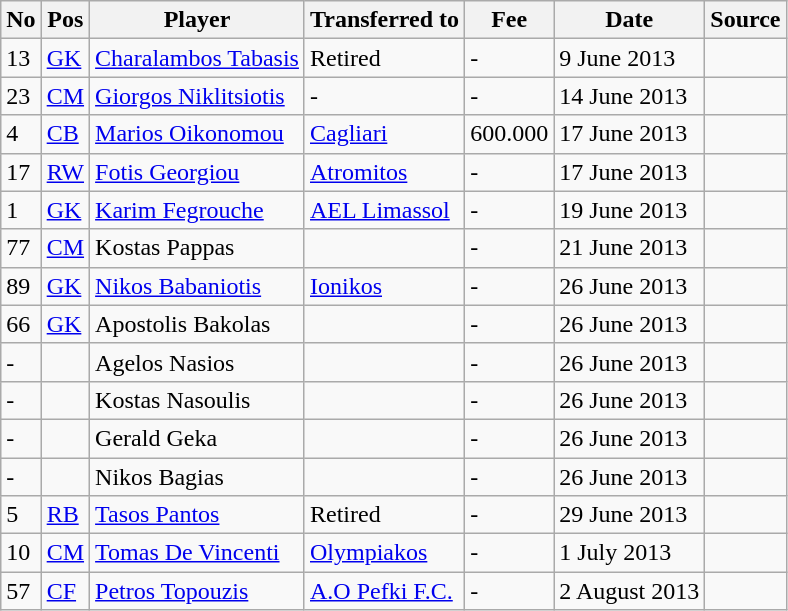<table class="wikitable">
<tr>
<th>No</th>
<th>Pos</th>
<th>Player</th>
<th>Transferred to</th>
<th>Fee</th>
<th>Date</th>
<th>Source</th>
</tr>
<tr>
<td>13</td>
<td><a href='#'>GK</a></td>
<td><a href='#'>Charalambos Tabasis</a></td>
<td>Retired</td>
<td>-</td>
<td>9 June 2013</td>
<td></td>
</tr>
<tr>
<td>23</td>
<td><a href='#'>CM</a></td>
<td><a href='#'>Giorgos Niklitsiotis</a></td>
<td>-</td>
<td>-</td>
<td>14 June 2013</td>
<td></td>
</tr>
<tr>
<td>4</td>
<td><a href='#'>CB</a></td>
<td><a href='#'>Marios Oikonomou</a></td>
<td><a href='#'>Cagliari</a></td>
<td>600.000</td>
<td>17 June 2013</td>
<td></td>
</tr>
<tr>
<td>17</td>
<td><a href='#'>RW</a></td>
<td><a href='#'>Fotis Georgiou</a></td>
<td><a href='#'>Atromitos</a></td>
<td>-</td>
<td>17 June 2013</td>
<td></td>
</tr>
<tr>
<td>1</td>
<td><a href='#'>GK</a></td>
<td><a href='#'>Karim Fegrouche</a></td>
<td><a href='#'>AEL Limassol</a></td>
<td>-</td>
<td>19 June 2013</td>
<td></td>
</tr>
<tr>
<td>77</td>
<td><a href='#'>CM</a></td>
<td>Kostas Pappas</td>
<td></td>
<td>-</td>
<td>21 June 2013</td>
<td></td>
</tr>
<tr>
<td>89</td>
<td><a href='#'>GK</a></td>
<td><a href='#'>Nikos Babaniotis</a></td>
<td><a href='#'>Ionikos</a></td>
<td>-</td>
<td>26 June 2013</td>
<td></td>
</tr>
<tr>
<td>66</td>
<td><a href='#'>GK</a></td>
<td>Apostolis Bakolas</td>
<td></td>
<td>-</td>
<td>26 June 2013</td>
<td></td>
</tr>
<tr>
<td>-</td>
<td></td>
<td>Agelos Nasios</td>
<td></td>
<td>-</td>
<td>26 June 2013</td>
<td></td>
</tr>
<tr>
<td>-</td>
<td></td>
<td>Kostas Nasoulis</td>
<td></td>
<td>-</td>
<td>26 June 2013</td>
<td></td>
</tr>
<tr>
<td>-</td>
<td></td>
<td>Gerald Geka</td>
<td></td>
<td>-</td>
<td>26 June 2013</td>
<td></td>
</tr>
<tr>
<td>-</td>
<td></td>
<td>Nikos Bagias</td>
<td></td>
<td>-</td>
<td>26 June 2013</td>
<td></td>
</tr>
<tr>
<td>5</td>
<td><a href='#'>RB</a></td>
<td><a href='#'>Tasos Pantos</a></td>
<td>Retired</td>
<td>-</td>
<td>29 June 2013</td>
<td></td>
</tr>
<tr>
<td>10</td>
<td><a href='#'>CM</a></td>
<td><a href='#'>Tomas De Vincenti</a></td>
<td><a href='#'>Olympiakos</a></td>
<td>-</td>
<td>1 July 2013</td>
<td></td>
</tr>
<tr>
<td>57</td>
<td><a href='#'>CF</a></td>
<td><a href='#'>Petros Topouzis</a></td>
<td><a href='#'>A.O Pefki F.C.</a></td>
<td>-</td>
<td>2 August 2013</td>
<td></td>
</tr>
</table>
